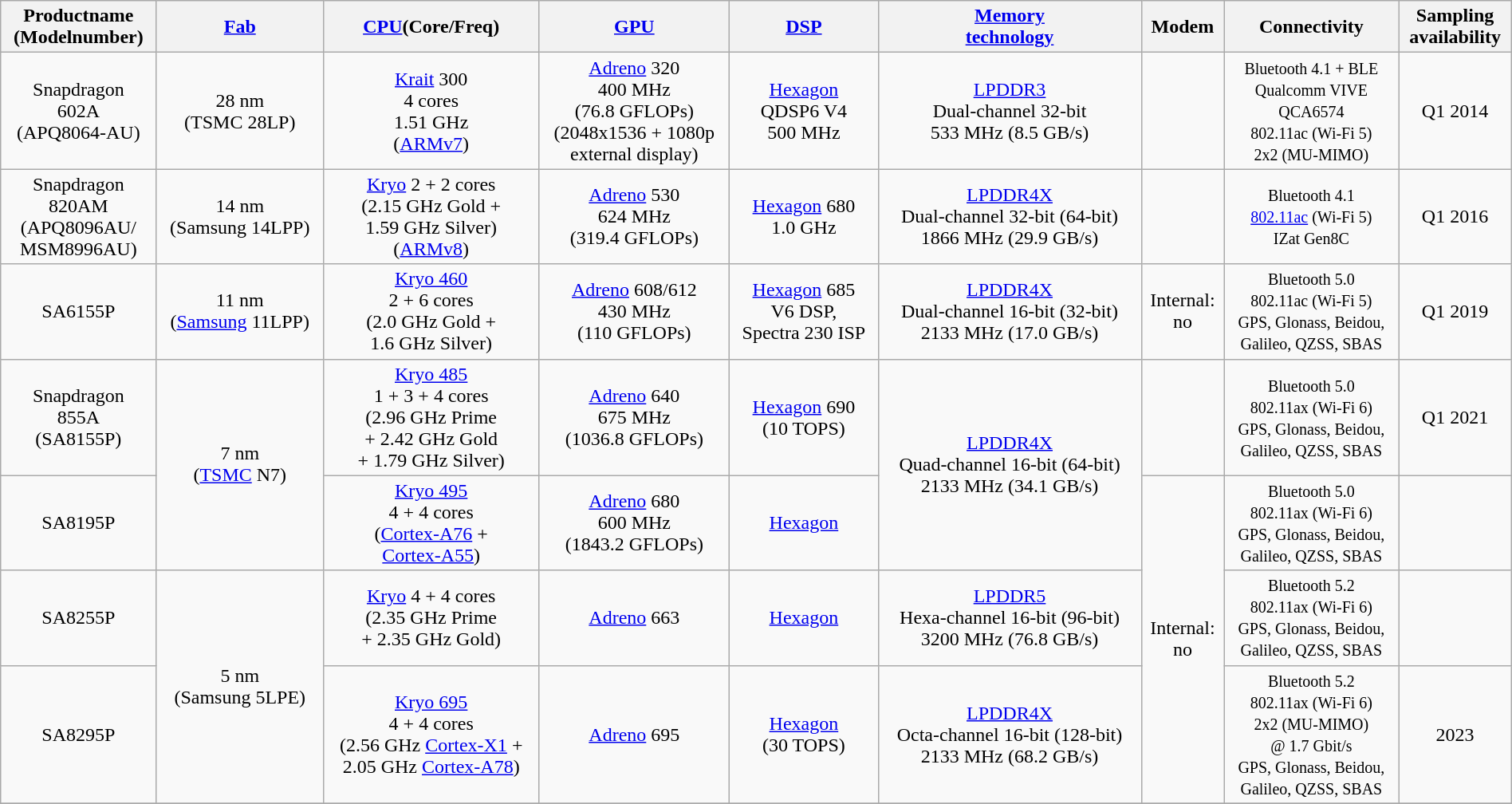<table class="wikitable" style="width:100%; text-align:center">
<tr>
<th>Productname<br>(Modelnumber)</th>
<th><a href='#'>Fab</a></th>
<th><a href='#'>CPU</a>(Core/Freq)</th>
<th><a href='#'>GPU</a></th>
<th><a href='#'>DSP</a></th>
<th><a href='#'>Memory<br>technology</a></th>
<th>Modem</th>
<th>Connectivity</th>
<th>Sampling<br>availability</th>
</tr>
<tr>
<td>Snapdragon<br>602A<br>(APQ8064-AU)</td>
<td>28 nm<br>(TSMC 28LP)</td>
<td><a href='#'>Krait</a> 300<br>4 cores<br>1.51 GHz<br>(<a href='#'>ARMv7</a>)</td>
<td><a href='#'>Adreno</a> 320<br>400 MHz<br>(76.8 GFLOPs)<br>(2048x1536 + 1080p<br>external display)</td>
<td><a href='#'>Hexagon</a><br>QDSP6 V4<br>500 MHz</td>
<td><a href='#'>LPDDR3</a><br>Dual-channel 32-bit<br>533 MHz (8.5 GB/s)</td>
<td></td>
<td><small>Bluetooth 4.1 + BLE<br>Qualcomm VIVE<br>QCA6574<br>802.11ac (Wi-Fi 5)<br>2x2 (MU-MIMO)</small></td>
<td>Q1 2014</td>
</tr>
<tr>
<td>Snapdragon<br>820AM<br>(APQ8096AU/<br>MSM8996AU)</td>
<td>14 nm<br>(Samsung 14LPP)</td>
<td><a href='#'>Kryo</a> 2 + 2 cores<br>(2.15 GHz Gold +<br>1.59 GHz Silver)<br>(<a href='#'>ARMv8</a>)</td>
<td><a href='#'>Adreno</a> 530<br>624 MHz<br>(319.4 GFLOPs)</td>
<td><a href='#'>Hexagon</a> 680<br>1.0 GHz</td>
<td><a href='#'>LPDDR4X</a><br>Dual-channel 32-bit (64-bit)<br>1866 MHz (29.9 GB/s)</td>
<td></td>
<td><small>Bluetooth 4.1<br><a href='#'>802.11ac</a> (Wi-Fi 5)<br>IZat Gen8C</small></td>
<td>Q1 2016</td>
</tr>
<tr>
<td>SA6155P</td>
<td>11 nm<br>(<a href='#'>Samsung</a> 11LPP)</td>
<td><a href='#'>Kryo 460</a><br>2 + 6 cores <br>(2.0 GHz Gold + <br>1.6 GHz Silver)</td>
<td><a href='#'>Adreno</a> 608/612<br>430 MHz<br>(110 GFLOPs)</td>
<td><a href='#'>Hexagon</a> 685<br>V6 DSP, <br>Spectra 230 ISP</td>
<td><a href='#'>LPDDR4X</a><br>Dual-channel 16-bit (32-bit)<br>2133 MHz (17.0 GB/s)</td>
<td>Internal: <br>no</td>
<td><small>Bluetooth 5.0<br>802.11ac (Wi-Fi 5)<br>GPS, Glonass, Beidou,<br>Galileo, QZSS, SBAS</small></td>
<td>Q1 2019</td>
</tr>
<tr>
<td>Snapdragon<br>855A<br>(SA8155P)</td>
<td rowspan="2">7 nm<br>(<a href='#'>TSMC</a> N7)</td>
<td><a href='#'>Kryo 485</a><br>1 + 3 + 4 cores<br>(2.96 GHz Prime<br>+ 2.42 GHz Gold<br>+ 1.79 GHz Silver)</td>
<td><a href='#'>Adreno</a> 640<br>675 MHz<br>(1036.8 GFLOPs)</td>
<td><a href='#'>Hexagon</a> 690<br>(10 TOPS)</td>
<td rowspan="2"><a href='#'>LPDDR4X</a><br>Quad-channel 16-bit (64-bit)<br>2133 MHz (34.1 GB/s)</td>
<td></td>
<td><small>Bluetooth 5.0<br>802.11ax (Wi-Fi 6)<br>GPS, Glonass, Beidou,<br>Galileo, QZSS, SBAS</small></td>
<td>Q1 2021</td>
</tr>
<tr>
<td>SA8195P</td>
<td><a href='#'>Kryo 495</a><br>4 + 4 cores<br>(<a href='#'>Cortex-A76</a> +<br><a href='#'>Cortex-A55</a>)</td>
<td><a href='#'>Adreno</a> 680<br>600 MHz<br>(1843.2 GFLOPs)</td>
<td><a href='#'>Hexagon</a></td>
<td rowspan="3">Internal:<br>no</td>
<td><small>Bluetooth 5.0<br>802.11ax (Wi-Fi 6)<br>GPS, Glonass, Beidou,<br>Galileo, QZSS, SBAS</small></td>
<td></td>
</tr>
<tr>
<td>SA8255P</td>
<td rowspan=2>5 nm<br>(Samsung 5LPE)</td>
<td><a href='#'>Kryo</a> 4 + 4 cores<br>(2.35 GHz Prime<br>+ 2.35 GHz Gold)</td>
<td><a href='#'>Adreno</a> 663</td>
<td><a href='#'>Hexagon</a></td>
<td><a href='#'>LPDDR5</a><br>Hexa-channel 16-bit (96-bit)<br>3200 MHz (76.8 GB/s)</td>
<td><small>Bluetooth 5.2<br>802.11ax (Wi-Fi 6)<br>GPS, Glonass, Beidou,<br>Galileo, QZSS, SBAS</small></td>
<td></td>
</tr>
<tr>
<td>SA8295P</td>
<td><a href='#'>Kryo 695</a><br>4 + 4 cores<br>(2.56 GHz <a href='#'>Cortex-X1</a> +<br>2.05 GHz <a href='#'>Cortex-A78</a>)</td>
<td><a href='#'>Adreno</a> 695</td>
<td><a href='#'>Hexagon</a><br>(30 TOPS)</td>
<td><a href='#'>LPDDR4X</a><br>Octa-channel 16-bit (128-bit)<br>2133 MHz (68.2 GB/s)</td>
<td><small>Bluetooth 5.2<br>802.11ax (Wi-Fi 6)<br>2x2 (MU-MIMO)<br>@ 1.7 Gbit/s<br>GPS, Glonass, Beidou,<br>Galileo, QZSS, SBAS</small></td>
<td>2023</td>
</tr>
<tr>
</tr>
</table>
